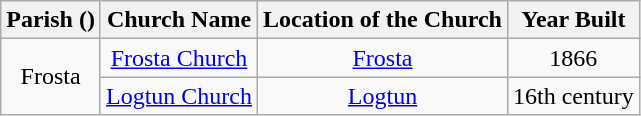<table class="wikitable" style="text-align:center">
<tr>
<th>Parish ()</th>
<th>Church Name</th>
<th>Location of the Church</th>
<th>Year Built</th>
</tr>
<tr>
<td rowspan="2">Frosta</td>
<td><a href='#'>Frosta Church</a></td>
<td><a href='#'>Frosta</a></td>
<td>1866</td>
</tr>
<tr>
<td><a href='#'>Logtun Church</a></td>
<td><a href='#'>Logtun</a></td>
<td>16th century</td>
</tr>
</table>
